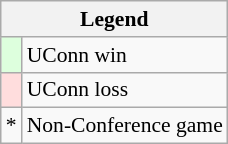<table class="wikitable" style="font-size:90%">
<tr>
<th colspan=2>Legend</th>
</tr>
<tr>
<td style="background:#ddffdd;"> </td>
<td>UConn win</td>
</tr>
<tr>
<td style="background:#ffdddd;"> </td>
<td>UConn loss</td>
</tr>
<tr>
<td>*</td>
<td>Non-Conference game</td>
</tr>
</table>
